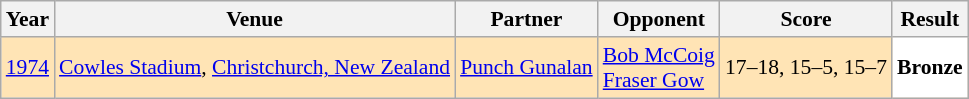<table class="sortable wikitable" style="font-size: 90%;">
<tr>
<th>Year</th>
<th>Venue</th>
<th>Partner</th>
<th>Opponent</th>
<th>Score</th>
<th>Result</th>
</tr>
<tr style="background:#FFE4B5">
<td align="center"><a href='#'>1974</a></td>
<td align="left"><a href='#'>Cowles Stadium</a>, <a href='#'>Christchurch, New Zealand</a></td>
<td align="left"> <a href='#'>Punch Gunalan</a></td>
<td align="left"> <a href='#'>Bob McCoig</a><br> <a href='#'>Fraser Gow</a></td>
<td align="left">17–18, 15–5, 15–7</td>
<td style="text-align:left; background:white"> <strong>Bronze</strong></td>
</tr>
</table>
